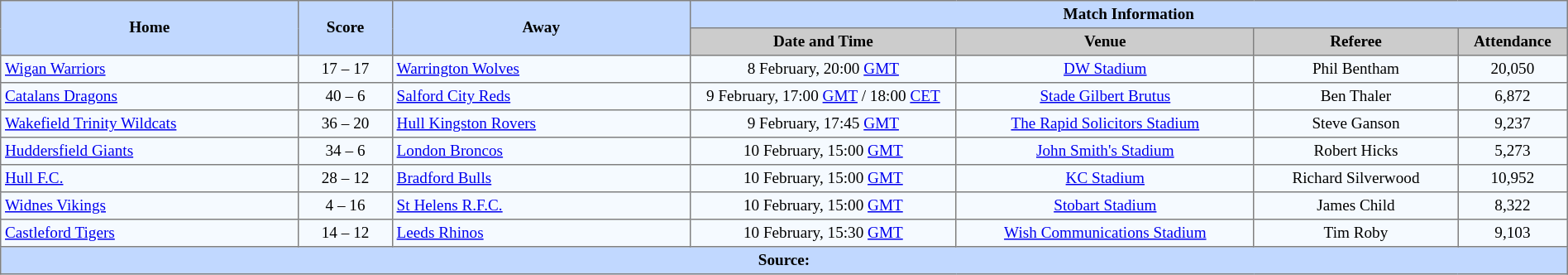<table border=1 style="border-collapse:collapse; font-size:80%; text-align:center;" cellpadding=3 cellspacing=0 width=100%>
<tr bgcolor=#C1D8FF>
<th rowspan=2 width=19%>Home</th>
<th rowspan=2 width=6%>Score</th>
<th rowspan=2 width=19%>Away</th>
<th colspan=6>Match Information</th>
</tr>
<tr bgcolor=#CCCCCC>
<th width=17%>Date and Time</th>
<th width=19%>Venue</th>
<th width=13%>Referee</th>
<th width=7%>Attendance</th>
</tr>
<tr bgcolor=#F5FAFF>
<td align=left> <a href='#'>Wigan Warriors</a></td>
<td>17 – 17</td>
<td align=left> <a href='#'>Warrington Wolves</a></td>
<td>8 February, 20:00 <a href='#'>GMT</a></td>
<td><a href='#'>DW Stadium</a></td>
<td>Phil Bentham</td>
<td>20,050</td>
</tr>
<tr bgcolor=#F5FAFF>
<td align=left> <a href='#'>Catalans Dragons</a></td>
<td>40 – 6</td>
<td align=left> <a href='#'>Salford City Reds</a></td>
<td>9 February, 17:00 <a href='#'>GMT</a> / 18:00 <a href='#'>CET</a></td>
<td><a href='#'>Stade Gilbert Brutus</a></td>
<td>Ben Thaler</td>
<td>6,872</td>
</tr>
<tr bgcolor=#F5FAFF>
<td align=left> <a href='#'>Wakefield Trinity Wildcats</a></td>
<td>36 – 20</td>
<td align=left> <a href='#'>Hull Kingston Rovers</a></td>
<td>9 February, 17:45 <a href='#'>GMT</a></td>
<td><a href='#'>The Rapid Solicitors Stadium</a></td>
<td>Steve Ganson</td>
<td>9,237</td>
</tr>
<tr bgcolor=#F5FAFF>
<td align=left> <a href='#'>Huddersfield Giants</a></td>
<td>34 – 6</td>
<td align=left> <a href='#'>London Broncos</a></td>
<td>10 February, 15:00 <a href='#'>GMT</a></td>
<td><a href='#'>John Smith's Stadium</a></td>
<td>Robert Hicks</td>
<td>5,273</td>
</tr>
<tr bgcolor=#F5FAFF>
<td align=left> <a href='#'>Hull F.C.</a></td>
<td>28 – 12</td>
<td align=left> <a href='#'>Bradford Bulls</a></td>
<td>10 February, 15:00 <a href='#'>GMT</a></td>
<td><a href='#'>KC Stadium</a></td>
<td>Richard Silverwood</td>
<td>10,952</td>
</tr>
<tr bgcolor=#F5FAFF>
<td align=left> <a href='#'>Widnes Vikings</a></td>
<td>4 – 16</td>
<td align=left> <a href='#'>St Helens R.F.C.</a></td>
<td>10 February, 15:00 <a href='#'>GMT</a></td>
<td><a href='#'>Stobart Stadium</a></td>
<td>James Child</td>
<td>8,322</td>
</tr>
<tr bgcolor=#F5FAFF>
<td align=left> <a href='#'>Castleford Tigers</a></td>
<td>14 – 12</td>
<td align=left> <a href='#'>Leeds Rhinos</a></td>
<td>10 February, 15:30 <a href='#'>GMT</a></td>
<td><a href='#'>Wish Communications Stadium</a></td>
<td>Tim Roby</td>
<td>9,103</td>
</tr>
<tr bgcolor=#C1D8FF>
<th colspan=12>Source:</th>
</tr>
</table>
